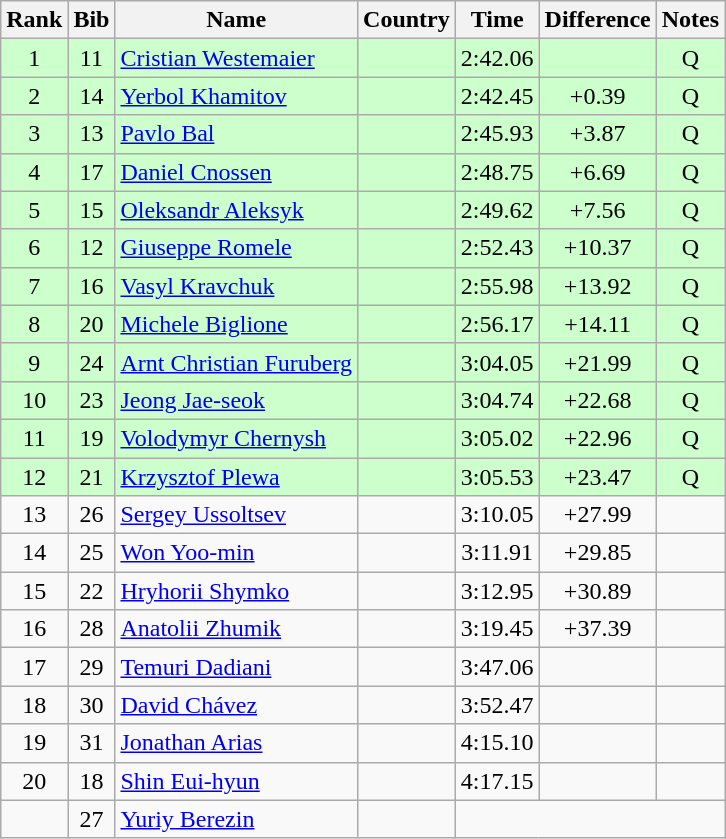<table class="wikitable sortable" style="text-align:center">
<tr>
<th>Rank</th>
<th>Bib</th>
<th>Name</th>
<th>Country</th>
<th>Time</th>
<th>Difference</th>
<th>Notes</th>
</tr>
<tr bgcolor=ccffcc>
<td>1</td>
<td>11</td>
<td align=left><a href='#'>Cristian Westemaier</a></td>
<td align=left></td>
<td>2:42.06</td>
<td></td>
<td>Q</td>
</tr>
<tr bgcolor=ccffcc>
<td>2</td>
<td>14</td>
<td align=left><a href='#'>Yerbol Khamitov</a></td>
<td align=left></td>
<td>2:42.45</td>
<td>+0.39</td>
<td>Q</td>
</tr>
<tr bgcolor=ccffcc>
<td>3</td>
<td>13</td>
<td align=left><a href='#'>Pavlo Bal</a></td>
<td align=left></td>
<td>2:45.93</td>
<td>+3.87</td>
<td>Q</td>
</tr>
<tr bgcolor=ccffcc>
<td>4</td>
<td>17</td>
<td align=left><a href='#'>Daniel Cnossen</a></td>
<td align=left></td>
<td>2:48.75</td>
<td>+6.69</td>
<td>Q</td>
</tr>
<tr bgcolor=ccffcc>
<td>5</td>
<td>15</td>
<td align=left><a href='#'>Oleksandr Aleksyk</a></td>
<td align=left></td>
<td>2:49.62</td>
<td>+7.56</td>
<td>Q</td>
</tr>
<tr bgcolor=ccffcc>
<td>6</td>
<td>12</td>
<td align=left><a href='#'>Giuseppe Romele</a></td>
<td align=left></td>
<td>2:52.43</td>
<td>+10.37</td>
<td>Q</td>
</tr>
<tr bgcolor=ccffcc>
<td>7</td>
<td>16</td>
<td align=left><a href='#'>Vasyl Kravchuk</a></td>
<td align=left></td>
<td>2:55.98</td>
<td>+13.92</td>
<td>Q</td>
</tr>
<tr bgcolor=ccffcc>
<td>8</td>
<td>20</td>
<td align=left><a href='#'>Michele Biglione</a></td>
<td align=left></td>
<td>2:56.17</td>
<td>+14.11</td>
<td>Q</td>
</tr>
<tr bgcolor=ccffcc>
<td>9</td>
<td>24</td>
<td align=left><a href='#'>Arnt Christian Furuberg</a></td>
<td align=left></td>
<td>3:04.05</td>
<td>+21.99</td>
<td>Q</td>
</tr>
<tr bgcolor=ccffcc>
<td>10</td>
<td>23</td>
<td align=left><a href='#'>Jeong Jae-seok</a></td>
<td align=left></td>
<td>3:04.74</td>
<td>+22.68</td>
<td>Q</td>
</tr>
<tr bgcolor=ccffcc>
<td>11</td>
<td>19</td>
<td align=left><a href='#'>Volodymyr Chernysh</a></td>
<td align=left></td>
<td>3:05.02</td>
<td>+22.96</td>
<td>Q</td>
</tr>
<tr bgcolor=ccffcc>
<td>12</td>
<td>21</td>
<td align=left><a href='#'>Krzysztof Plewa</a></td>
<td align=left></td>
<td>3:05.53</td>
<td>+23.47</td>
<td>Q</td>
</tr>
<tr>
<td>13</td>
<td>26</td>
<td align=left><a href='#'>Sergey Ussoltsev</a></td>
<td align=left></td>
<td>3:10.05</td>
<td>+27.99</td>
<td></td>
</tr>
<tr>
<td>14</td>
<td>25</td>
<td align=left><a href='#'>Won Yoo-min</a></td>
<td align=left></td>
<td>3:11.91</td>
<td>+29.85</td>
<td></td>
</tr>
<tr>
<td>15</td>
<td>22</td>
<td align=left><a href='#'>Hryhorii Shymko</a></td>
<td align=left></td>
<td>3:12.95</td>
<td>+30.89</td>
<td></td>
</tr>
<tr>
<td>16</td>
<td>28</td>
<td align=left><a href='#'>Anatolii Zhumik</a></td>
<td align=left></td>
<td>3:19.45</td>
<td>+37.39</td>
<td></td>
</tr>
<tr>
<td>17</td>
<td>29</td>
<td align=left><a href='#'>Temuri Dadiani</a></td>
<td align=left></td>
<td>3:47.06</td>
<td></td>
<td></td>
</tr>
<tr>
<td>18</td>
<td>30</td>
<td align=left><a href='#'>David Chávez</a></td>
<td align=left></td>
<td>3:52.47</td>
<td></td>
<td></td>
</tr>
<tr>
<td>19</td>
<td>31</td>
<td align=left><a href='#'>Jonathan Arias</a></td>
<td align=left></td>
<td>4:15.10</td>
<td></td>
<td></td>
</tr>
<tr>
<td>20</td>
<td>18</td>
<td align=left><a href='#'>Shin Eui-hyun</a></td>
<td align=left></td>
<td>4:17.15</td>
<td></td>
<td></td>
</tr>
<tr>
<td></td>
<td>27</td>
<td align=left><a href='#'>Yuriy Berezin</a></td>
<td align=left></td>
<td colspan=3></td>
</tr>
</table>
